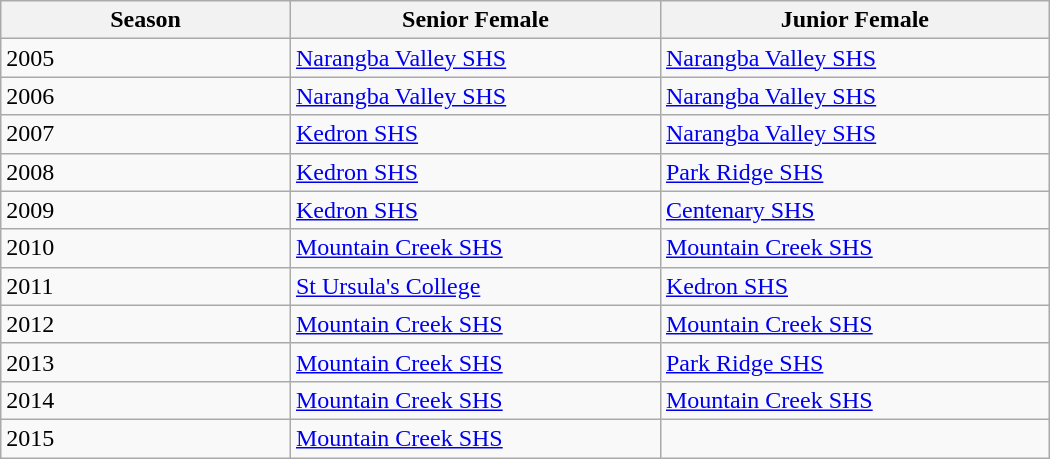<table class="wikitable sortable" width="700px">
<tr>
<th width=05px>Season</th>
<th width=060px>Senior Female</th>
<th width=060px>Junior Female</th>
</tr>
<tr>
<td>2005</td>
<td><a href='#'>Narangba Valley SHS</a></td>
<td><a href='#'>Narangba Valley SHS</a></td>
</tr>
<tr>
<td>2006</td>
<td><a href='#'>Narangba Valley SHS</a></td>
<td><a href='#'>Narangba Valley SHS</a></td>
</tr>
<tr>
<td>2007</td>
<td><a href='#'>Kedron SHS</a></td>
<td><a href='#'>Narangba Valley SHS</a></td>
</tr>
<tr>
<td>2008</td>
<td><a href='#'>Kedron SHS</a></td>
<td><a href='#'>Park Ridge SHS</a></td>
</tr>
<tr>
<td>2009</td>
<td><a href='#'>Kedron SHS</a></td>
<td><a href='#'>Centenary SHS</a></td>
</tr>
<tr>
<td>2010</td>
<td><a href='#'>Mountain Creek SHS</a></td>
<td><a href='#'>Mountain Creek SHS</a></td>
</tr>
<tr>
<td>2011</td>
<td><a href='#'>St Ursula's College</a></td>
<td><a href='#'>Kedron SHS</a></td>
</tr>
<tr>
<td>2012</td>
<td><a href='#'>Mountain Creek SHS</a></td>
<td><a href='#'>Mountain Creek SHS</a></td>
</tr>
<tr>
<td>2013</td>
<td><a href='#'>Mountain Creek SHS</a></td>
<td><a href='#'>Park Ridge SHS</a></td>
</tr>
<tr>
<td>2014</td>
<td><a href='#'>Mountain Creek SHS</a></td>
<td><a href='#'>Mountain Creek SHS</a></td>
</tr>
<tr>
<td>2015</td>
<td><a href='#'>Mountain Creek SHS</a></td>
</tr>
</table>
